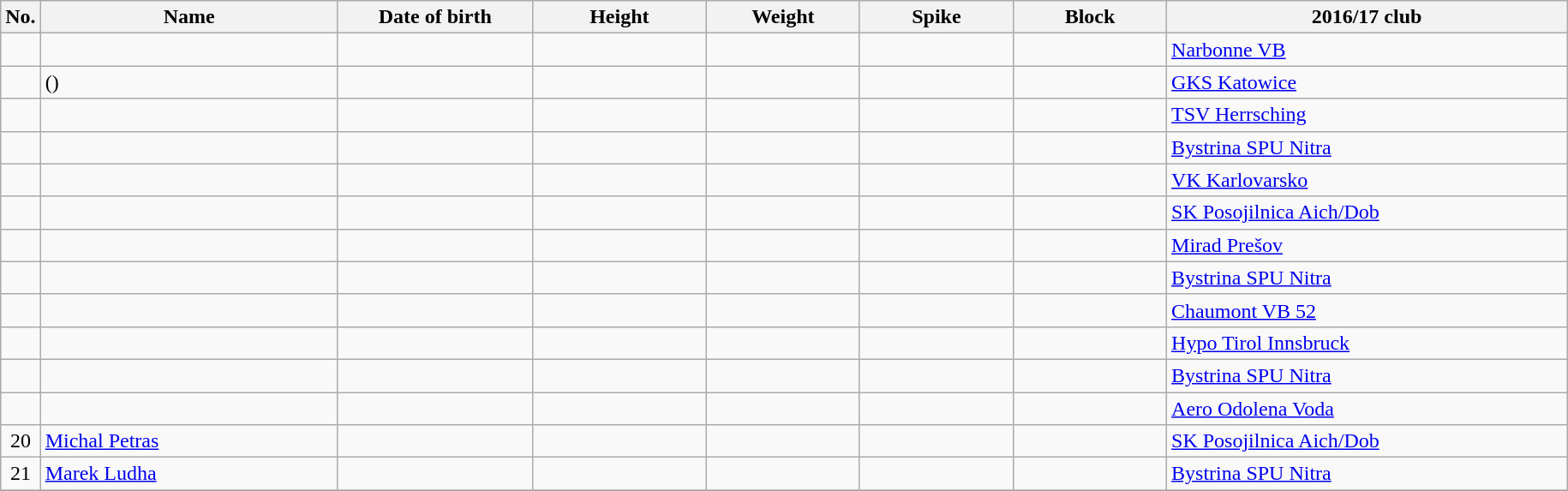<table class="wikitable sortable" style="font-size:100%; text-align:center;">
<tr>
<th>No.</th>
<th style="width:14em">Name</th>
<th style="width:9em">Date of birth</th>
<th style="width:8em">Height</th>
<th style="width:7em">Weight</th>
<th style="width:7em">Spike</th>
<th style="width:7em">Block</th>
<th style="width:19em">2016/17 club</th>
</tr>
<tr>
<td></td>
<td style="text-align:left;"></td>
<td style="text-align:right;"></td>
<td></td>
<td></td>
<td></td>
<td></td>
<td style="text-align:left;"> <a href='#'>Narbonne VB</a></td>
</tr>
<tr>
<td></td>
<td style="text-align:left;"> ()</td>
<td style="text-align:right;"></td>
<td></td>
<td></td>
<td></td>
<td></td>
<td style="text-align:left;"> <a href='#'>GKS Katowice</a></td>
</tr>
<tr>
<td></td>
<td style="text-align:left;"></td>
<td style="text-align:right;"></td>
<td></td>
<td></td>
<td></td>
<td></td>
<td style="text-align:left;"> <a href='#'>TSV Herrsching</a></td>
</tr>
<tr>
<td></td>
<td style="text-align:left;"></td>
<td style="text-align:right;"></td>
<td></td>
<td></td>
<td></td>
<td></td>
<td style="text-align:left;"> <a href='#'>Bystrina SPU Nitra</a></td>
</tr>
<tr>
<td></td>
<td style="text-align:left;"></td>
<td style="text-align:right;"></td>
<td></td>
<td></td>
<td></td>
<td></td>
<td style="text-align:left;"> <a href='#'>VK Karlovarsko</a></td>
</tr>
<tr>
<td></td>
<td style="text-align:left;"></td>
<td style="text-align:right;"></td>
<td></td>
<td></td>
<td></td>
<td></td>
<td style="text-align:left;"> <a href='#'>SK Posojilnica Aich/Dob</a></td>
</tr>
<tr>
<td></td>
<td style="text-align:left;"></td>
<td style="text-align:right;"></td>
<td></td>
<td></td>
<td></td>
<td></td>
<td style="text-align:left;"> <a href='#'>Mirad Prešov</a></td>
</tr>
<tr>
<td></td>
<td style="text-align:left;"></td>
<td style="text-align:right;"></td>
<td></td>
<td></td>
<td></td>
<td></td>
<td style="text-align:left;"> <a href='#'>Bystrina SPU Nitra</a></td>
</tr>
<tr>
<td></td>
<td style="text-align:left;"></td>
<td style="text-align:right;"></td>
<td></td>
<td></td>
<td></td>
<td></td>
<td style="text-align:left;"> <a href='#'>Chaumont VB 52</a></td>
</tr>
<tr>
<td></td>
<td style="text-align:left;"></td>
<td style="text-align:right;"></td>
<td></td>
<td></td>
<td></td>
<td></td>
<td style="text-align:left;"> <a href='#'>Hypo Tirol Innsbruck</a></td>
</tr>
<tr>
<td></td>
<td style="text-align:left;"></td>
<td style="text-align:right;"></td>
<td></td>
<td></td>
<td></td>
<td></td>
<td style="text-align:left;"> <a href='#'>Bystrina SPU Nitra</a></td>
</tr>
<tr>
<td></td>
<td style="text-align:left;"></td>
<td style="text-align:right;"></td>
<td></td>
<td></td>
<td></td>
<td></td>
<td style="text-align:left;"> <a href='#'>Aero Odolena Voda</a></td>
</tr>
<tr>
<td>20</td>
<td align=left><a href='#'>Michal Petras</a></td>
<td align=right></td>
<td></td>
<td></td>
<td></td>
<td></td>
<td align=left> <a href='#'>SK Posojilnica Aich/Dob</a></td>
</tr>
<tr>
<td>21</td>
<td align=left><a href='#'>Marek Ludha</a></td>
<td align=right></td>
<td></td>
<td></td>
<td></td>
<td></td>
<td align=left> <a href='#'>Bystrina SPU Nitra</a></td>
</tr>
<tr>
</tr>
</table>
